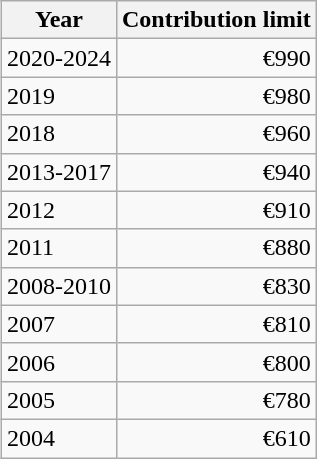<table align="right" class="wikitable" style="text-align:right">
<tr>
<th>Year</th>
<th>Contribution limit</th>
</tr>
<tr>
<td style="text-align:left">2020-2024</td>
<td>€990</td>
</tr>
<tr>
<td style="text-align:left">2019</td>
<td>€980</td>
</tr>
<tr>
<td style="text-align:left">2018</td>
<td>€960</td>
</tr>
<tr>
<td style="text-align:left">2013-2017</td>
<td>€940</td>
</tr>
<tr>
<td style="text-align:left">2012</td>
<td>€910</td>
</tr>
<tr>
<td style="text-align:left">2011</td>
<td>€880</td>
</tr>
<tr>
<td style="text-align:left">2008-2010</td>
<td>€830</td>
</tr>
<tr>
<td style="text-align:left">2007</td>
<td>€810</td>
</tr>
<tr>
<td style="text-align:left">2006</td>
<td>€800</td>
</tr>
<tr>
<td style="text-align:left">2005</td>
<td>€780</td>
</tr>
<tr>
<td style="text-align:left">2004</td>
<td>€610</td>
</tr>
</table>
